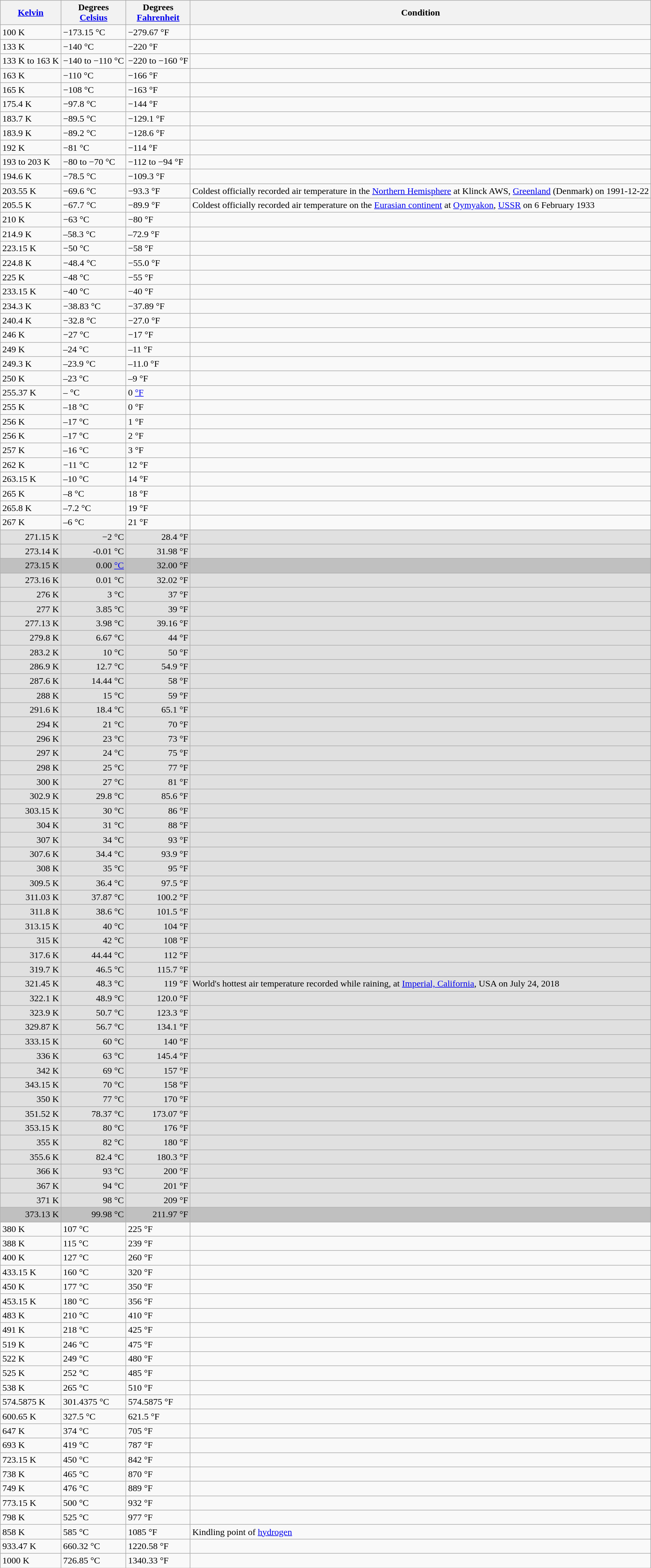<table class="wikitable" style="align:right">
<tr>
<th><a href='#'>Kelvin</a></th>
<th>Degrees<br><a href='#'>Celsius</a></th>
<th>Degrees<br><a href='#'>Fahrenheit</a></th>
<th>Condition</th>
</tr>
<tr>
<td>100 K</td>
<td>−173.15 °C</td>
<td>−279.67 °F</td>
<td style="text-align:left"></td>
</tr>
<tr>
<td>133 K</td>
<td>−140 °C</td>
<td>−220 °F</td>
<td style="text-align:left"></td>
</tr>
<tr>
<td>133 K to 163 K</td>
<td>−140 to −110 °C</td>
<td>−220 to −160 °F</td>
<td style="text-align:left"></td>
</tr>
<tr>
<td>163 K</td>
<td>−110 °C</td>
<td>−166 °F</td>
<td style="text-align:left"></td>
</tr>
<tr>
<td>165 K</td>
<td>−108 °C</td>
<td>−163 °F</td>
<td style="text-align:left"></td>
</tr>
<tr>
<td>175.4 K</td>
<td>−97.8 °C</td>
<td>−144 °F</td>
<td style="text-align:left"></td>
</tr>
<tr>
<td>183.7 K</td>
<td>−89.5 °C</td>
<td>−129.1 °F</td>
<td style="text-align:left"></td>
</tr>
<tr>
<td>183.9 K</td>
<td>−89.2 °C</td>
<td>−128.6 °F</td>
<td style="text-align:left"></td>
</tr>
<tr>
<td>192 K</td>
<td>−81 °C</td>
<td>−114 °F</td>
<td style="text-align:left"></td>
</tr>
<tr>
<td>193 to 203 K</td>
<td>−80 to −70 °C</td>
<td>−112 to −94 °F</td>
<td style="text-align:left"></td>
</tr>
<tr>
<td>194.6 K</td>
<td>−78.5 °C</td>
<td>−109.3 °F</td>
<td style="text-align:left"></td>
</tr>
<tr>
<td>203.55 K</td>
<td>−69.6 °C</td>
<td>−93.3 °F</td>
<td align="left">Coldest officially recorded air temperature in the <a href='#'>Northern Hemisphere</a> at Klinck AWS, <a href='#'>Greenland</a> (Denmark) on 1991-12-22</td>
</tr>
<tr>
<td>205.5 K</td>
<td>−67.7 °C</td>
<td>−89.9 °F</td>
<td align="left">Coldest officially recorded air temperature on the <a href='#'>Eurasian continent</a> at <a href='#'>Oymyakon</a>, <a href='#'>USSR</a> on 6 February 1933</td>
</tr>
<tr>
<td>210 K</td>
<td>−63 °C</td>
<td>−80 °F</td>
<td style="text-align:left"></td>
</tr>
<tr>
<td>214.9 K</td>
<td>–58.3 °C</td>
<td>–72.9 °F</td>
<td style="text-align:left"></td>
</tr>
<tr>
<td>223.15 K</td>
<td>−50 °C</td>
<td>−58 °F</td>
<td style="text-align:left"></td>
</tr>
<tr>
<td>224.8 K</td>
<td>−48.4 °C</td>
<td>−55.0 °F</td>
<td style="text-align:left"></td>
</tr>
<tr>
<td>225 K</td>
<td>−48 °C</td>
<td>−55 °F</td>
<td style="text-align:left"></td>
</tr>
<tr>
<td>233.15 K</td>
<td>−40 °C</td>
<td>−40 °F</td>
<td style="text-align:left"></td>
</tr>
<tr>
<td>234.3 K</td>
<td>−38.83 °C</td>
<td>−37.89 °F</td>
<td style="text-align:left"></td>
</tr>
<tr>
<td>240.4 K</td>
<td>−32.8 °C</td>
<td>−27.0 °F</td>
<td style="text-align:left"></td>
</tr>
<tr>
<td>246 K</td>
<td>−27 °C</td>
<td>−17 °F</td>
<td style="text-align:left"></td>
</tr>
<tr>
<td>249 K</td>
<td>–24 °C</td>
<td>–11 °F</td>
<td style="text-align:left"></td>
</tr>
<tr>
<td>249.3 K</td>
<td>–23.9 °C</td>
<td>–11.0 °F</td>
<td style="text-align:left"></td>
</tr>
<tr>
<td>250 K</td>
<td>–23 °C</td>
<td>–9 °F</td>
<td style="text-align:left"></td>
</tr>
<tr>
<td>255.37 K</td>
<td>– °C</td>
<td>0 <a href='#'>°F</a></td>
<td style="text-align:left"></td>
</tr>
<tr>
<td>255 K</td>
<td>–18 °C</td>
<td>0 °F</td>
<td style="text-align:left"></td>
</tr>
<tr>
<td>256 K</td>
<td>–17 °C</td>
<td>1 °F</td>
<td style="text-align:left"></td>
</tr>
<tr>
<td>256 K</td>
<td>–17 °C</td>
<td>2 °F</td>
<td style="text-align:left"></td>
</tr>
<tr>
<td>257 K</td>
<td>–16 °C</td>
<td>3 °F</td>
<td style="text-align:left"></td>
</tr>
<tr>
<td>262 K</td>
<td>−11 °C</td>
<td>12 °F</td>
<td style="text-align:left"></td>
</tr>
<tr>
<td>263.15 K</td>
<td>–10 °C</td>
<td>14 °F</td>
<td style="text-align:left"></td>
</tr>
<tr>
<td>265 K</td>
<td>–8 °C</td>
<td>18 °F</td>
<td style="text-align:left"></td>
</tr>
<tr>
<td>265.8 K</td>
<td>–7.2 °C</td>
<td>19 °F</td>
<td style="text-align:left"></td>
</tr>
<tr>
<td>267 K</td>
<td>–6 °C</td>
<td>21 °F</td>
<td style="text-align:left"></td>
</tr>
<tr bgcolor=#E0E0E0 align=right>
<td>271.15 K</td>
<td>−2 °C</td>
<td>28.4 °F</td>
<td style="text-align:left"></td>
</tr>
<tr bgcolor=#E0E0E0 align=right>
<td>273.14 K</td>
<td>-0.01 °C</td>
<td>31.98 °F</td>
<td style="text-align:left"></td>
</tr>
<tr bgcolor=#C0C0C0 align=right>
<td>273.15 K</td>
<td>0.00 <a href='#'>°C</a></td>
<td>32.00 °F</td>
<td style="text-align:left"></td>
</tr>
<tr bgcolor=#E0E0E0 align=right>
<td>273.16 K</td>
<td>0.01 °C</td>
<td>32.02 °F</td>
<td style="text-align:left"></td>
</tr>
<tr bgcolor=#E0E0E0 align=right>
<td>276 K</td>
<td>3 °C</td>
<td>37 °F</td>
<td style="text-align:left"></td>
</tr>
<tr bgcolor=#E0E0E0 align=right>
<td>277 K</td>
<td>3.85 °C</td>
<td>39 °F</td>
<td style="text-align:left"></td>
</tr>
<tr bgcolor=#E0E0E0 align=right>
<td>277.13 K</td>
<td>3.98 °C</td>
<td>39.16 °F</td>
<td style="text-align:left"></td>
</tr>
<tr bgcolor=#E0E0E0 align=right>
<td>279.8 K</td>
<td>6.67 °C</td>
<td>44 °F</td>
<td style="text-align:left"></td>
</tr>
<tr bgcolor=#E0E0E0 align=right>
<td>283.2 K</td>
<td>10 °C</td>
<td>50 °F</td>
<td style="text-align:left"></td>
</tr>
<tr bgcolor=#E0E0E0 align=right>
<td>286.9 K</td>
<td>12.7 °C</td>
<td>54.9 °F</td>
<td style="text-align:left"></td>
</tr>
<tr bgcolor=#E0E0E0 align=right>
<td>287.6 K</td>
<td>14.44 °C</td>
<td>58 °F</td>
<td style="text-align:left"></td>
</tr>
<tr bgcolor=#E0E0E0 align=right>
<td>288 K</td>
<td>15 °C</td>
<td>59 °F</td>
<td style="text-align:left"></td>
</tr>
<tr bgcolor=#E0E0E0 align=right>
<td>291.6 K</td>
<td>18.4 °C</td>
<td>65.1 °F</td>
<td style="text-align:left"></td>
</tr>
<tr bgcolor=#E0E0E0 align=right>
<td>294 K</td>
<td>21 °C</td>
<td>70 °F</td>
<td style="text-align:left"></td>
</tr>
<tr bgcolor=#E0E0E0 align=right>
<td>296 K</td>
<td>23 °C</td>
<td>73 °F</td>
<td style="text-align:left"></td>
</tr>
<tr bgcolor=#E0E0E0 align=right>
<td>297 K</td>
<td>24 °C</td>
<td>75 °F</td>
<td style="text-align:left"></td>
</tr>
<tr bgcolor=#E0E0E0 align=right>
<td>298 K</td>
<td>25 °C</td>
<td>77 °F</td>
<td style="text-align:left"></td>
</tr>
<tr bgcolor=#E0E0E0 align=right>
<td>300 K</td>
<td>27 °C</td>
<td>81 °F</td>
<td style="text-align:left"></td>
</tr>
<tr bgcolor=#E0E0E0 align=right>
<td>302.9 K</td>
<td>29.8 °C</td>
<td>85.6 °F</td>
<td style="text-align:left"></td>
</tr>
<tr bgcolor=#E0E0E0 align=right>
<td>303.15 K</td>
<td>30 °C</td>
<td>86 °F</td>
<td style="text-align:left"></td>
</tr>
<tr bgcolor=#E0E0E0 align=right>
<td>304 K</td>
<td>31 °C</td>
<td>88 °F</td>
<td style="text-align:left"></td>
</tr>
<tr bgcolor=#E0E0E0 align=right>
<td>307 K</td>
<td>34 °C</td>
<td>93 °F</td>
<td style="text-align:left"></td>
</tr>
<tr bgcolor=#E0E0E0 align=right>
<td>307.6 K</td>
<td>34.4 °C</td>
<td>93.9 °F</td>
<td style="text-align:left"></td>
</tr>
<tr bgcolor=#E0E0E0 align=right>
<td>308 K</td>
<td>35 °C</td>
<td>95 °F</td>
<td style="text-align:left"></td>
</tr>
<tr bgcolor=#E0E0E0 align=right>
<td>309.5 K</td>
<td>36.4 °C</td>
<td>97.5 °F</td>
<td style="text-align:left"></td>
</tr>
<tr bgcolor=#E0E0E0 align=right>
<td>311.03 K</td>
<td>37.87 °C</td>
<td>100.2 °F</td>
<td style="text-align:left"></td>
</tr>
<tr bgcolor=#E0E0E0 align=right>
<td>311.8 K</td>
<td>38.6 °C</td>
<td>101.5 °F</td>
<td style="text-align:left"></td>
</tr>
<tr bgcolor=#E0E0E0 align=right>
<td>313.15 K</td>
<td>40 °C</td>
<td>104 °F</td>
<td style="text-align:left"></td>
</tr>
<tr bgcolor=#E0E0E0 align=right>
<td>315 K</td>
<td>42 °C</td>
<td>108 °F</td>
<td style="text-align:left"></td>
</tr>
<tr bgcolor=#E0E0E0 align=right>
<td>317.6 K</td>
<td>44.44 °C</td>
<td>112 °F</td>
<td style="text-align:left"></td>
</tr>
<tr bgcolor=#E0E0E0 align=right>
<td>319.7 K</td>
<td>46.5 °C</td>
<td>115.7 °F</td>
<td style="text-align:left"></td>
</tr>
<tr bgcolor="#E0E0E0" align="right">
<td>321.45 K</td>
<td>48.3 °C</td>
<td>119 °F</td>
<td align="left">World's hottest air temperature recorded while raining, at <a href='#'>Imperial, California</a>, USA on July 24, 2018</td>
</tr>
<tr bgcolor=#E0E0E0 align=right>
<td>322.1 K</td>
<td>48.9 °C</td>
<td>120.0 °F</td>
<td style="text-align:left"></td>
</tr>
<tr bgcolor=#E0E0E0 align=right>
<td>323.9 K</td>
<td>50.7 °C</td>
<td>123.3 °F</td>
<td style="text-align:left"></td>
</tr>
<tr bgcolor=#E0E0E0 align=right>
<td>329.87 K</td>
<td>56.7 °C</td>
<td>134.1 °F</td>
<td style="text-align:left"></td>
</tr>
<tr bgcolor=#E0E0E0 align=right>
<td>333.15 K</td>
<td>60 °C</td>
<td>140 °F</td>
<td style="text-align:left"></td>
</tr>
<tr bgcolor=#E0E0E0 align=right>
<td>336 K</td>
<td>63 °C</td>
<td>145.4 °F</td>
<td style="text-align:left"></td>
</tr>
<tr bgcolor=#E0E0E0 align=right>
<td>342 K</td>
<td>69 °C</td>
<td>157 °F</td>
<td style="text-align:left"></td>
</tr>
<tr bgcolor=#E0E0E0 align=right>
<td>343.15 K</td>
<td>70 °C</td>
<td>158 °F</td>
<td style="text-align:left"></td>
</tr>
<tr bgcolor=#E0E0E0 align=right>
<td>350 K</td>
<td>77 °C</td>
<td>170 °F</td>
<td style="text-align:left"></td>
</tr>
<tr bgcolor=#E0E0E0 align=right>
<td>351.52 K</td>
<td>78.37 °C</td>
<td>173.07 °F</td>
<td style="text-align:left"></td>
</tr>
<tr bgcolor=#E0E0E0 align=right>
<td>353.15 K</td>
<td>80 °C</td>
<td>176 °F</td>
<td style="text-align:left"></td>
</tr>
<tr bgcolor=#E0E0E0 align=right>
<td>355 K</td>
<td>82 °C</td>
<td>180 °F</td>
<td style="text-align:left"></td>
</tr>
<tr bgcolor=#E0E0E0 align=right>
<td>355.6 K</td>
<td>82.4 °C</td>
<td>180.3 °F</td>
<td style="text-align:left"></td>
</tr>
<tr bgcolor=#E0E0E0 align=right>
<td>366 K</td>
<td>93 °C</td>
<td>200 °F</td>
<td style="text-align:left"></td>
</tr>
<tr bgcolor=#E0E0E0 align=right>
<td>367 K</td>
<td>94 °C</td>
<td>201 °F</td>
<td style="text-align:left"></td>
</tr>
<tr bgcolor=#E0E0E0 align=right>
<td>371 K</td>
<td>98 °C</td>
<td>209 °F</td>
<td style="text-align:left"></td>
</tr>
<tr bgcolor=#C0C0C0 align=right>
<td>373.13 K</td>
<td>99.98 °C</td>
<td>211.97 °F</td>
<td style="text-align:left"></td>
</tr>
<tr>
<td>380 K</td>
<td>107 °C</td>
<td>225 °F</td>
<td style="text-align:left"></td>
</tr>
<tr>
<td>388 K</td>
<td>115 °C</td>
<td>239 °F</td>
<td style="text-align:left"></td>
</tr>
<tr>
<td>400 K</td>
<td>127 °C</td>
<td>260 °F</td>
<td style="text-align:left"></td>
</tr>
<tr>
<td>433.15 K</td>
<td>160 °C</td>
<td>320 °F</td>
<td style="text-align:left"></td>
</tr>
<tr>
<td>450 K</td>
<td>177 °C</td>
<td>350 °F</td>
<td style="text-align:left"></td>
</tr>
<tr>
<td>453.15 K</td>
<td>180 °C</td>
<td>356 °F</td>
<td style="text-align:left"></td>
</tr>
<tr>
<td>483 K</td>
<td>210 °C</td>
<td>410 °F</td>
<td style="text-align:left"></td>
</tr>
<tr>
<td>491 K</td>
<td>218 °C</td>
<td>425 °F</td>
<td style="text-align:left"></td>
</tr>
<tr>
<td>519 K</td>
<td>246 °C</td>
<td>475 °F</td>
<td style="text-align:left"></td>
</tr>
<tr>
<td>522 K</td>
<td>249 °C</td>
<td>480 °F</td>
<td style="text-align:left"></td>
</tr>
<tr>
<td>525 K</td>
<td>252 °C</td>
<td>485 °F</td>
<td style="text-align:left"></td>
</tr>
<tr>
<td>538 K</td>
<td>265 °C</td>
<td>510 °F</td>
<td style="text-align:left"></td>
</tr>
<tr>
<td>574.5875 K</td>
<td>301.4375 °C</td>
<td>574.5875 °F</td>
<td style="text-align:left"></td>
</tr>
<tr>
<td>600.65 K</td>
<td>327.5 °C</td>
<td>621.5 °F</td>
<td style="text-align:left"></td>
</tr>
<tr>
<td>647 K</td>
<td>374 °C</td>
<td>705 °F</td>
<td style="text-align:left"></td>
</tr>
<tr>
<td>693 K</td>
<td>419 °C</td>
<td>787 °F</td>
<td style="text-align:left"></td>
</tr>
<tr>
<td>723.15 K</td>
<td>450 °C</td>
<td>842 °F</td>
<td style="text-align:left"></td>
</tr>
<tr>
<td>738 K</td>
<td>465 °C</td>
<td>870 °F</td>
<td style="text-align:left"></td>
</tr>
<tr>
<td>749 K</td>
<td>476 °C</td>
<td>889 °F</td>
<td style="text-align:left"></td>
</tr>
<tr>
<td>773.15 K</td>
<td>500 °C</td>
<td>932 °F</td>
<td style="text-align:left"></td>
</tr>
<tr>
<td>798 K</td>
<td>525 °C</td>
<td>977 °F</td>
<td style="text-align:left"></td>
</tr>
<tr>
<td>858 K</td>
<td>585 °C</td>
<td>1085 °F</td>
<td align="left">Kindling point of <a href='#'>hydrogen</a></td>
</tr>
<tr>
<td>933.47 K</td>
<td>660.32 °C</td>
<td>1220.58 °F</td>
<td style="text-align:left"></td>
</tr>
<tr>
<td>1000 K</td>
<td>726.85 °C</td>
<td>1340.33 °F</td>
<td style="text-align:left"></td>
</tr>
</table>
